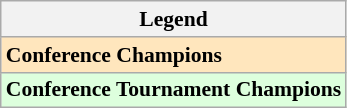<table class="wikitable" style="font-size:90%">
<tr>
<th !colspan="2">Legend</th>
</tr>
<tr>
<td bgcolor="#FFE6BD"><strong>Conference Champions</strong></td>
</tr>
<tr>
<td bgcolor="#DDFFDD"><strong>Conference Tournament Champions</strong></td>
</tr>
</table>
